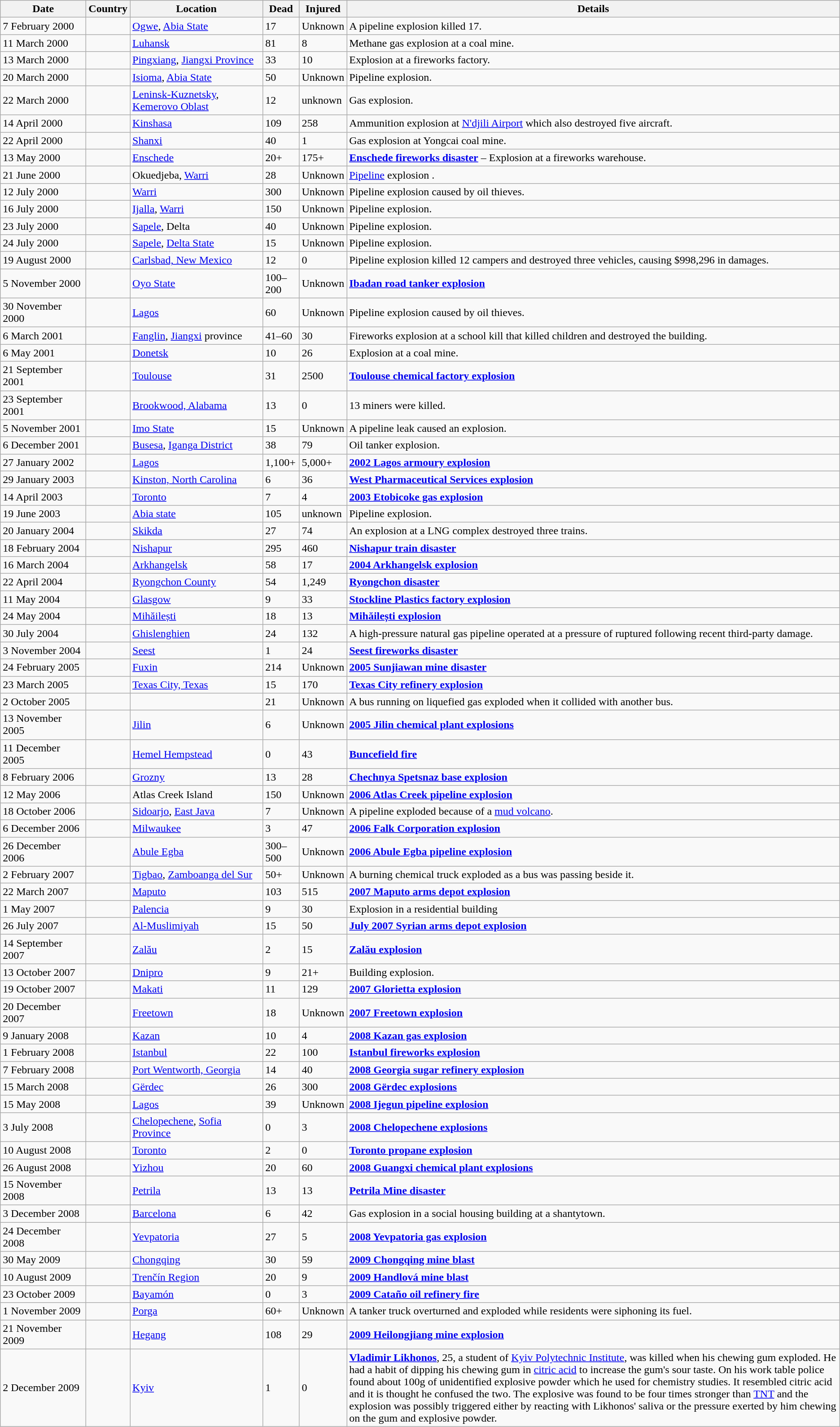<table class="wikitable sortable">
<tr>
<th width=120>Date</th>
<th>Country</th>
<th width=190>Location</th>
<th data-sort-type="number">Dead</th>
<th data-sort-type="number">Injured</th>
<th class=unsortable>Details</th>
</tr>
<tr>
<td>7 February 2000</td>
<td></td>
<td><a href='#'>Ogwe</a>, <a href='#'>Abia State</a></td>
<td>17</td>
<td>Unknown</td>
<td>A pipeline explosion killed 17.</td>
</tr>
<tr>
<td>11 March 2000</td>
<td></td>
<td><a href='#'>Luhansk</a></td>
<td>81</td>
<td>8</td>
<td>Methane gas explosion at a coal mine.</td>
</tr>
<tr>
<td>13 March 2000</td>
<td></td>
<td><a href='#'>Pingxiang</a>, <a href='#'>Jiangxi Province</a></td>
<td>33</td>
<td>10</td>
<td>Explosion at a fireworks factory.</td>
</tr>
<tr>
<td>20 March 2000</td>
<td></td>
<td><a href='#'>Isioma</a>, <a href='#'>Abia State</a></td>
<td>50</td>
<td>Unknown</td>
<td>Pipeline explosion.</td>
</tr>
<tr>
<td>22 March 2000</td>
<td></td>
<td><a href='#'>Leninsk-Kuznetsky</a>, <a href='#'>Kemerovo Oblast</a></td>
<td>12</td>
<td>unknown</td>
<td>Gas explosion.</td>
</tr>
<tr>
<td>14 April 2000</td>
<td></td>
<td><a href='#'>Kinshasa</a></td>
<td>109</td>
<td>258</td>
<td>Ammunition explosion at <a href='#'>N'djili Airport</a> which also destroyed five aircraft.</td>
</tr>
<tr>
<td>22 April 2000</td>
<td></td>
<td><a href='#'>Shanxi</a></td>
<td>40</td>
<td>1</td>
<td>Gas explosion at Yongcai coal mine.</td>
</tr>
<tr>
<td>13 May 2000</td>
<td></td>
<td><a href='#'>Enschede</a></td>
<td>20+</td>
<td>175+</td>
<td><strong><a href='#'>Enschede fireworks disaster</a></strong> – Explosion at a fireworks warehouse.</td>
</tr>
<tr>
<td>21 June 2000</td>
<td></td>
<td>Okuedjeba, <a href='#'>Warri</a></td>
<td>28</td>
<td>Unknown</td>
<td><a href='#'>Pipeline</a> explosion .</td>
</tr>
<tr>
<td>12 July 2000</td>
<td></td>
<td><a href='#'>Warri</a></td>
<td>300</td>
<td>Unknown</td>
<td>Pipeline explosion caused by oil thieves.</td>
</tr>
<tr>
<td>16 July 2000</td>
<td></td>
<td><a href='#'>Ijalla</a>, <a href='#'>Warri</a></td>
<td>150</td>
<td>Unknown</td>
<td>Pipeline explosion.</td>
</tr>
<tr>
<td>23 July 2000</td>
<td></td>
<td><a href='#'>Sapele</a>, Delta</td>
<td>40</td>
<td>Unknown</td>
<td>Pipeline explosion.</td>
</tr>
<tr>
<td>24 July 2000</td>
<td></td>
<td><a href='#'>Sapele</a>, <a href='#'>Delta State</a></td>
<td>15</td>
<td>Unknown</td>
<td>Pipeline explosion.</td>
</tr>
<tr>
<td>19 August 2000</td>
<td></td>
<td><a href='#'>Carlsbad, New Mexico</a></td>
<td>12</td>
<td>0</td>
<td>Pipeline explosion killed 12 campers and destroyed three vehicles, causing $998,296 in damages.</td>
</tr>
<tr>
<td>5 November 2000</td>
<td></td>
<td><a href='#'>Oyo State</a></td>
<td>100–200</td>
<td>Unknown</td>
<td><strong><a href='#'>Ibadan road tanker explosion</a></strong></td>
</tr>
<tr>
<td>30 November 2000</td>
<td></td>
<td><a href='#'>Lagos</a></td>
<td>60</td>
<td>Unknown</td>
<td>Pipeline explosion caused by oil thieves.</td>
</tr>
<tr>
<td>6 March 2001</td>
<td></td>
<td><a href='#'>Fanglin</a>, <a href='#'>Jiangxi</a> province</td>
<td>41–60</td>
<td>30</td>
<td>Fireworks explosion at a school kill that killed children and destroyed the building.</td>
</tr>
<tr>
<td>6 May 2001</td>
<td></td>
<td><a href='#'>Donetsk</a></td>
<td>10</td>
<td>26</td>
<td>Explosion at a coal mine.</td>
</tr>
<tr>
<td>21 September 2001</td>
<td></td>
<td><a href='#'>Toulouse</a></td>
<td>31</td>
<td>2500</td>
<td><strong><a href='#'>Toulouse chemical factory explosion</a></strong></td>
</tr>
<tr>
<td>23 September 2001</td>
<td></td>
<td><a href='#'>Brookwood, Alabama</a></td>
<td>13</td>
<td>0</td>
<td>13 miners were killed.</td>
</tr>
<tr>
<td>5 November 2001</td>
<td></td>
<td><a href='#'>Imo State</a></td>
<td>15</td>
<td>Unknown</td>
<td>A pipeline leak caused an explosion.</td>
</tr>
<tr>
<td>6 December 2001</td>
<td></td>
<td><a href='#'>Busesa</a>, <a href='#'>Iganga District</a></td>
<td>38</td>
<td>79</td>
<td>Oil tanker explosion.</td>
</tr>
<tr>
<td>27 January 2002</td>
<td></td>
<td><a href='#'>Lagos</a></td>
<td>1,100+</td>
<td>5,000+</td>
<td><strong><a href='#'>2002 Lagos armoury explosion</a></strong></td>
</tr>
<tr>
<td>29 January 2003</td>
<td></td>
<td><a href='#'>Kinston, North Carolina</a></td>
<td>6</td>
<td>36</td>
<td><strong><a href='#'>West Pharmaceutical Services explosion</a></strong></td>
</tr>
<tr>
<td>14 April 2003</td>
<td></td>
<td><a href='#'>Toronto</a></td>
<td>7</td>
<td>4</td>
<td><strong><a href='#'>2003 Etobicoke gas explosion</a></strong></td>
</tr>
<tr>
<td>19 June 2003</td>
<td></td>
<td><a href='#'>Abia state</a></td>
<td>105</td>
<td>unknown</td>
<td>Pipeline explosion.</td>
</tr>
<tr>
<td>20 January 2004</td>
<td></td>
<td><a href='#'>Skikda</a></td>
<td>27</td>
<td>74</td>
<td>An explosion at a LNG complex destroyed three trains.</td>
</tr>
<tr>
<td>18 February 2004</td>
<td></td>
<td><a href='#'>Nishapur</a></td>
<td>295</td>
<td>460</td>
<td><strong><a href='#'>Nishapur train disaster</a></strong></td>
</tr>
<tr>
<td>16 March 2004</td>
<td></td>
<td><a href='#'>Arkhangelsk</a></td>
<td>58</td>
<td>17</td>
<td><strong><a href='#'>2004 Arkhangelsk explosion</a></strong></td>
</tr>
<tr>
<td>22 April 2004</td>
<td></td>
<td><a href='#'>Ryongchon County</a></td>
<td>54</td>
<td>1,249</td>
<td><strong><a href='#'>Ryongchon disaster</a></strong></td>
</tr>
<tr>
<td>11 May 2004</td>
<td></td>
<td><a href='#'>Glasgow</a></td>
<td>9</td>
<td>33</td>
<td><strong><a href='#'>Stockline Plastics factory explosion</a></strong></td>
</tr>
<tr>
<td>24 May 2004</td>
<td></td>
<td><a href='#'>Mihăilești</a></td>
<td>18</td>
<td>13</td>
<td><strong><a href='#'>Mihăilești explosion</a></strong></td>
</tr>
<tr>
<td>30 July 2004</td>
<td></td>
<td><a href='#'>Ghislenghien</a></td>
<td>24</td>
<td>132</td>
<td>A high-pressure natural gas pipeline operated at a pressure of  ruptured following recent third-party damage.</td>
</tr>
<tr>
<td>3 November 2004</td>
<td></td>
<td><a href='#'>Seest</a></td>
<td>1</td>
<td>24</td>
<td><strong><a href='#'>Seest fireworks disaster</a></strong></td>
</tr>
<tr>
<td>24 February 2005</td>
<td></td>
<td><a href='#'>Fuxin</a></td>
<td>214</td>
<td>Unknown</td>
<td><strong><a href='#'>2005 Sunjiawan mine disaster</a></strong></td>
</tr>
<tr>
<td>23 March 2005</td>
<td></td>
<td><a href='#'>Texas City, Texas</a></td>
<td>15</td>
<td>170</td>
<td><strong><a href='#'>Texas City refinery explosion</a></strong></td>
</tr>
<tr>
<td>2 October 2005</td>
<td></td>
<td></td>
<td>21</td>
<td>Unknown</td>
<td>A bus running on liquefied gas exploded when it collided with another bus.</td>
</tr>
<tr>
<td>13 November 2005</td>
<td></td>
<td><a href='#'>Jilin</a></td>
<td>6</td>
<td>Unknown</td>
<td><strong><a href='#'>2005 Jilin chemical plant explosions</a></strong></td>
</tr>
<tr>
<td>11 December 2005</td>
<td></td>
<td><a href='#'>Hemel Hempstead</a></td>
<td>0</td>
<td>43</td>
<td><strong><a href='#'>Buncefield fire</a></strong></td>
</tr>
<tr>
<td>8 February 2006</td>
<td></td>
<td><a href='#'>Grozny</a></td>
<td>13</td>
<td>28</td>
<td><strong><a href='#'>Chechnya Spetsnaz base explosion</a></strong></td>
</tr>
<tr>
<td>12 May 2006</td>
<td></td>
<td>Atlas Creek Island</td>
<td>150</td>
<td>Unknown</td>
<td><strong><a href='#'>2006 Atlas Creek pipeline explosion</a></strong></td>
</tr>
<tr>
<td>18 October 2006</td>
<td></td>
<td><a href='#'>Sidoarjo</a>, <a href='#'>East Java</a></td>
<td>7</td>
<td>Unknown</td>
<td>A pipeline exploded because of a <a href='#'>mud volcano</a>.</td>
</tr>
<tr>
<td>6 December 2006</td>
<td></td>
<td><a href='#'>Milwaukee</a></td>
<td>3</td>
<td>47</td>
<td><strong><a href='#'>2006 Falk Corporation explosion</a></strong></td>
</tr>
<tr>
<td>26 December 2006</td>
<td></td>
<td><a href='#'>Abule Egba</a></td>
<td>300–500</td>
<td>Unknown</td>
<td><strong><a href='#'>2006 Abule Egba pipeline explosion</a></strong></td>
</tr>
<tr>
<td>2 February 2007</td>
<td></td>
<td><a href='#'>Tigbao</a>, <a href='#'>Zamboanga del Sur</a></td>
<td>50+</td>
<td>Unknown</td>
<td>A burning chemical truck exploded as a bus was passing beside it.</td>
</tr>
<tr>
<td>22 March 2007</td>
<td></td>
<td><a href='#'>Maputo</a></td>
<td>103</td>
<td>515</td>
<td><strong><a href='#'>2007 Maputo arms depot explosion</a></strong></td>
</tr>
<tr>
<td>1 May 2007</td>
<td></td>
<td><a href='#'>Palencia</a></td>
<td>9</td>
<td>30</td>
<td>Explosion in a residential building</td>
</tr>
<tr>
<td>26 July 2007</td>
<td></td>
<td><a href='#'>Al-Muslimiyah</a></td>
<td>15</td>
<td>50</td>
<td><strong><a href='#'>July 2007 Syrian arms depot explosion</a></strong></td>
</tr>
<tr>
<td>14 September 2007</td>
<td></td>
<td><a href='#'>Zalău</a></td>
<td>2</td>
<td>15</td>
<td><strong><a href='#'>Zalău explosion</a></strong></td>
</tr>
<tr>
<td>13 October 2007</td>
<td></td>
<td><a href='#'>Dnipro</a></td>
<td>9</td>
<td>21+</td>
<td>Building explosion.</td>
</tr>
<tr>
<td>19 October 2007</td>
<td></td>
<td><a href='#'>Makati</a></td>
<td>11</td>
<td>129</td>
<td><strong><a href='#'>2007 Glorietta explosion</a></strong></td>
</tr>
<tr>
<td>20 December 2007</td>
<td></td>
<td><a href='#'>Freetown</a></td>
<td>18</td>
<td>Unknown</td>
<td><strong><a href='#'>2007 Freetown explosion</a></strong></td>
</tr>
<tr>
<td>9 January 2008</td>
<td></td>
<td><a href='#'>Kazan</a></td>
<td>10</td>
<td>4</td>
<td><strong><a href='#'>2008 Kazan gas explosion</a></strong></td>
</tr>
<tr>
<td>1 February 2008</td>
<td></td>
<td><a href='#'>Istanbul</a></td>
<td>22</td>
<td>100</td>
<td><strong><a href='#'>Istanbul fireworks explosion</a></strong></td>
</tr>
<tr>
<td>7 February 2008</td>
<td></td>
<td><a href='#'>Port Wentworth, Georgia</a></td>
<td>14</td>
<td>40</td>
<td><strong><a href='#'>2008 Georgia sugar refinery explosion</a></strong></td>
</tr>
<tr>
<td>15 March 2008</td>
<td></td>
<td><a href='#'>Gërdec</a></td>
<td>26</td>
<td>300</td>
<td><strong><a href='#'>2008 Gërdec explosions</a></strong></td>
</tr>
<tr>
<td>15 May 2008</td>
<td></td>
<td><a href='#'>Lagos</a></td>
<td>39</td>
<td>Unknown</td>
<td><strong><a href='#'>2008 Ijegun pipeline explosion</a></strong></td>
</tr>
<tr>
<td>3 July 2008</td>
<td></td>
<td><a href='#'>Chelopechene</a>, <a href='#'>Sofia Province</a></td>
<td>0</td>
<td>3</td>
<td><strong><a href='#'>2008 Chelopechene explosions</a></strong></td>
</tr>
<tr>
<td>10 August 2008</td>
<td></td>
<td><a href='#'>Toronto</a></td>
<td>2</td>
<td>0</td>
<td><strong><a href='#'>Toronto propane explosion</a></strong></td>
</tr>
<tr>
<td>26 August 2008</td>
<td></td>
<td><a href='#'>Yizhou</a></td>
<td>20</td>
<td>60</td>
<td><strong><a href='#'>2008 Guangxi chemical plant explosions</a></strong></td>
</tr>
<tr>
<td>15 November 2008</td>
<td></td>
<td><a href='#'>Petrila</a></td>
<td>13</td>
<td>13</td>
<td><strong><a href='#'>Petrila Mine disaster</a></strong></td>
</tr>
<tr>
<td>3 December 2008</td>
<td></td>
<td><a href='#'>Barcelona</a></td>
<td>6</td>
<td>42</td>
<td>Gas explosion in a social housing building at a shantytown.</td>
</tr>
<tr>
<td>24 December 2008</td>
<td></td>
<td><a href='#'>Yevpatoria</a></td>
<td>27</td>
<td>5</td>
<td><strong><a href='#'>2008 Yevpatoria gas explosion</a></strong></td>
</tr>
<tr>
<td>30 May 2009</td>
<td></td>
<td><a href='#'>Chongqing</a></td>
<td>30</td>
<td>59</td>
<td><strong><a href='#'>2009 Chongqing mine blast</a></strong></td>
</tr>
<tr>
<td>10 August 2009</td>
<td></td>
<td><a href='#'>Trenčín Region</a></td>
<td>20</td>
<td>9</td>
<td><strong><a href='#'>2009 Handlová mine blast</a></strong></td>
</tr>
<tr>
<td>23 October 2009</td>
<td></td>
<td><a href='#'>Bayamón</a></td>
<td>0</td>
<td>3</td>
<td><strong><a href='#'>2009 Cataño oil refinery fire</a></strong></td>
</tr>
<tr>
<td>1 November 2009</td>
<td></td>
<td><a href='#'>Porga</a></td>
<td>60+</td>
<td>Unknown</td>
<td>A tanker truck overturned and exploded while residents were siphoning its fuel.</td>
</tr>
<tr>
<td>21 November 2009</td>
<td></td>
<td><a href='#'>Hegang</a></td>
<td>108</td>
<td>29</td>
<td><strong><a href='#'>2009 Heilongjiang mine explosion</a></strong></td>
</tr>
<tr>
<td>2 December 2009</td>
<td></td>
<td><a href='#'>Kyiv</a></td>
<td>1</td>
<td>0</td>
<td><strong><a href='#'>Vladimir Likhonos</a></strong>, 25, a student of <a href='#'>Kyiv Polytechnic Institute</a>, was killed when his chewing gum exploded. He had a habit of dipping his chewing gum in <a href='#'>citric acid</a> to increase the gum's sour taste. On his work table police found about 100g of unidentified explosive powder which he used for chemistry studies. It resembled citric acid and it is thought he confused the two. The explosive was found to be four times stronger than <a href='#'>TNT</a> and the explosion was possibly triggered either by reacting with Likhonos' saliva or the pressure exerted by him chewing on the gum and explosive powder.</td>
</tr>
</table>
